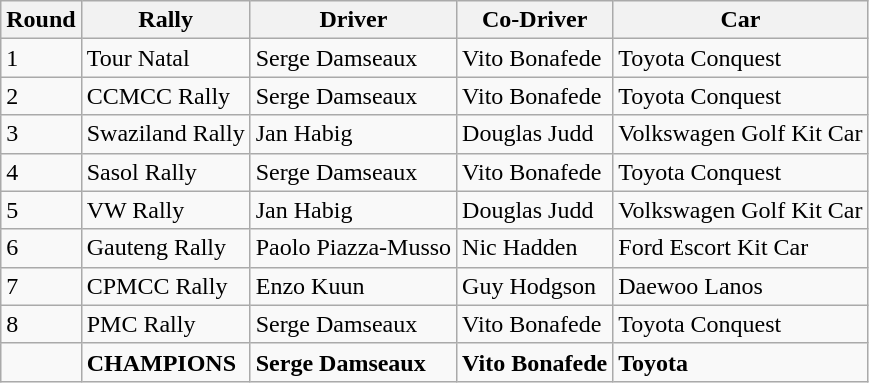<table class="wikitable">
<tr>
<th>Round</th>
<th>Rally</th>
<th>Driver</th>
<th>Co-Driver</th>
<th>Car</th>
</tr>
<tr>
<td>1</td>
<td>Tour Natal</td>
<td>Serge Damseaux</td>
<td>Vito Bonafede</td>
<td>Toyota Conquest</td>
</tr>
<tr>
<td>2</td>
<td>CCMCC Rally</td>
<td>Serge Damseaux</td>
<td>Vito Bonafede</td>
<td>Toyota Conquest</td>
</tr>
<tr>
<td>3</td>
<td>Swaziland Rally</td>
<td>Jan Habig</td>
<td>Douglas Judd</td>
<td>Volkswagen Golf Kit Car</td>
</tr>
<tr>
<td>4</td>
<td>Sasol Rally</td>
<td>Serge Damseaux</td>
<td>Vito Bonafede</td>
<td>Toyota Conquest</td>
</tr>
<tr>
<td>5</td>
<td>VW Rally</td>
<td>Jan Habig</td>
<td>Douglas Judd</td>
<td>Volkswagen Golf Kit Car</td>
</tr>
<tr>
<td>6</td>
<td>Gauteng Rally</td>
<td>Paolo Piazza-Musso</td>
<td>Nic Hadden</td>
<td>Ford Escort Kit Car</td>
</tr>
<tr>
<td>7</td>
<td>CPMCC Rally</td>
<td>Enzo Kuun</td>
<td>Guy Hodgson</td>
<td>Daewoo Lanos</td>
</tr>
<tr>
<td>8</td>
<td>PMC Rally</td>
<td>Serge Damseaux</td>
<td>Vito Bonafede</td>
<td>Toyota Conquest</td>
</tr>
<tr>
<td></td>
<td><strong>CHAMPIONS</strong></td>
<td><strong>Serge Damseaux</strong></td>
<td><strong>Vito Bonafede</strong></td>
<td><strong>Toyota</strong></td>
</tr>
</table>
